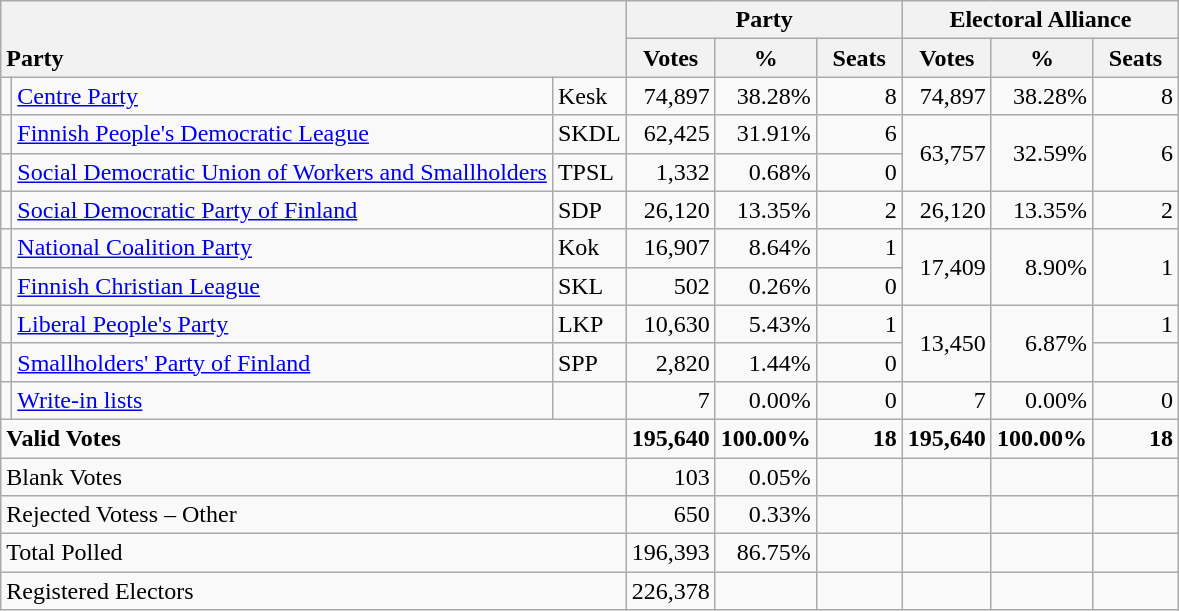<table class="wikitable" border="1" style="text-align:right;">
<tr>
<th style="text-align:left;" valign=bottom rowspan=2 colspan=3>Party</th>
<th colspan=3>Party</th>
<th colspan=3>Electoral Alliance</th>
</tr>
<tr>
<th align=center valign=bottom width="50">Votes</th>
<th align=center valign=bottom width="50">%</th>
<th align=center valign=bottom width="50">Seats</th>
<th align=center valign=bottom width="50">Votes</th>
<th align=center valign=bottom width="50">%</th>
<th align=center valign=bottom width="50">Seats</th>
</tr>
<tr>
<td></td>
<td align=left><a href='#'>Centre Party</a></td>
<td align=left>Kesk</td>
<td>74,897</td>
<td>38.28%</td>
<td>8</td>
<td>74,897</td>
<td>38.28%</td>
<td>8</td>
</tr>
<tr>
<td></td>
<td align=left><a href='#'>Finnish People's Democratic League</a></td>
<td align=left>SKDL</td>
<td>62,425</td>
<td>31.91%</td>
<td>6</td>
<td rowspan=2>63,757</td>
<td rowspan=2>32.59%</td>
<td rowspan=2>6</td>
</tr>
<tr>
<td></td>
<td align=left><a href='#'>Social Democratic Union of Workers and Smallholders</a></td>
<td align=left>TPSL</td>
<td>1,332</td>
<td>0.68%</td>
<td>0</td>
</tr>
<tr>
<td></td>
<td align=left style="white-space: nowrap;"><a href='#'>Social Democratic Party of Finland</a></td>
<td align=left>SDP</td>
<td>26,120</td>
<td>13.35%</td>
<td>2</td>
<td>26,120</td>
<td>13.35%</td>
<td>2</td>
</tr>
<tr>
<td></td>
<td align=left><a href='#'>National Coalition Party</a></td>
<td align=left>Kok</td>
<td>16,907</td>
<td>8.64%</td>
<td>1</td>
<td rowspan=2>17,409</td>
<td rowspan=2>8.90%</td>
<td rowspan=2>1</td>
</tr>
<tr>
<td></td>
<td align=left><a href='#'>Finnish Christian League</a></td>
<td align=left>SKL</td>
<td>502</td>
<td>0.26%</td>
<td>0</td>
</tr>
<tr>
<td></td>
<td align=left><a href='#'>Liberal People's Party</a></td>
<td align=left>LKP</td>
<td>10,630</td>
<td>5.43%</td>
<td>1</td>
<td rowspan=2>13,450</td>
<td rowspan=2>6.87%</td>
<td>1</td>
</tr>
<tr>
<td></td>
<td align=left><a href='#'>Smallholders' Party of Finland</a></td>
<td align=left>SPP</td>
<td>2,820</td>
<td>1.44%</td>
<td>0</td>
</tr>
<tr>
<td></td>
<td align=left><a href='#'>Write-in lists</a></td>
<td align=left></td>
<td>7</td>
<td>0.00%</td>
<td>0</td>
<td>7</td>
<td>0.00%</td>
<td>0</td>
</tr>
<tr style="font-weight:bold">
<td align=left colspan=3>Valid Votes</td>
<td>195,640</td>
<td>100.00%</td>
<td>18</td>
<td>195,640</td>
<td>100.00%</td>
<td>18</td>
</tr>
<tr>
<td align=left colspan=3>Blank Votes</td>
<td>103</td>
<td>0.05%</td>
<td></td>
<td></td>
<td></td>
<td></td>
</tr>
<tr>
<td align=left colspan=3>Rejected Votess – Other</td>
<td>650</td>
<td>0.33%</td>
<td></td>
<td></td>
<td></td>
<td></td>
</tr>
<tr>
<td align=left colspan=3>Total Polled</td>
<td>196,393</td>
<td>86.75%</td>
<td></td>
<td></td>
<td></td>
<td></td>
</tr>
<tr>
<td align=left colspan=3>Registered Electors</td>
<td>226,378</td>
<td></td>
<td></td>
<td></td>
<td></td>
<td></td>
</tr>
</table>
